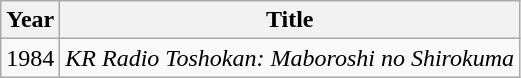<table class="wikitable">
<tr>
<th>Year</th>
<th>Title</th>
</tr>
<tr>
<td>1984</td>
<td><em>KR Radio Toshokan: Maboroshi no Shirokuma</em></td>
</tr>
</table>
